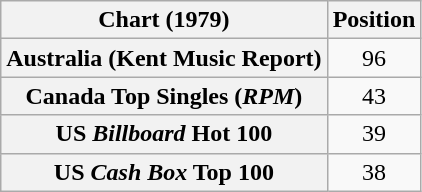<table class="wikitable sortable plainrowheaders" style="text-align:center">
<tr>
<th scope="col">Chart (1979)</th>
<th scope="col">Position</th>
</tr>
<tr>
<th scope="row">Australia (Kent Music Report)</th>
<td>96</td>
</tr>
<tr>
<th scope="row">Canada Top Singles (<em>RPM</em>)</th>
<td>43</td>
</tr>
<tr>
<th scope="row">US <em>Billboard</em> Hot 100</th>
<td>39</td>
</tr>
<tr>
<th scope="row">US <em>Cash Box</em> Top 100</th>
<td>38</td>
</tr>
</table>
